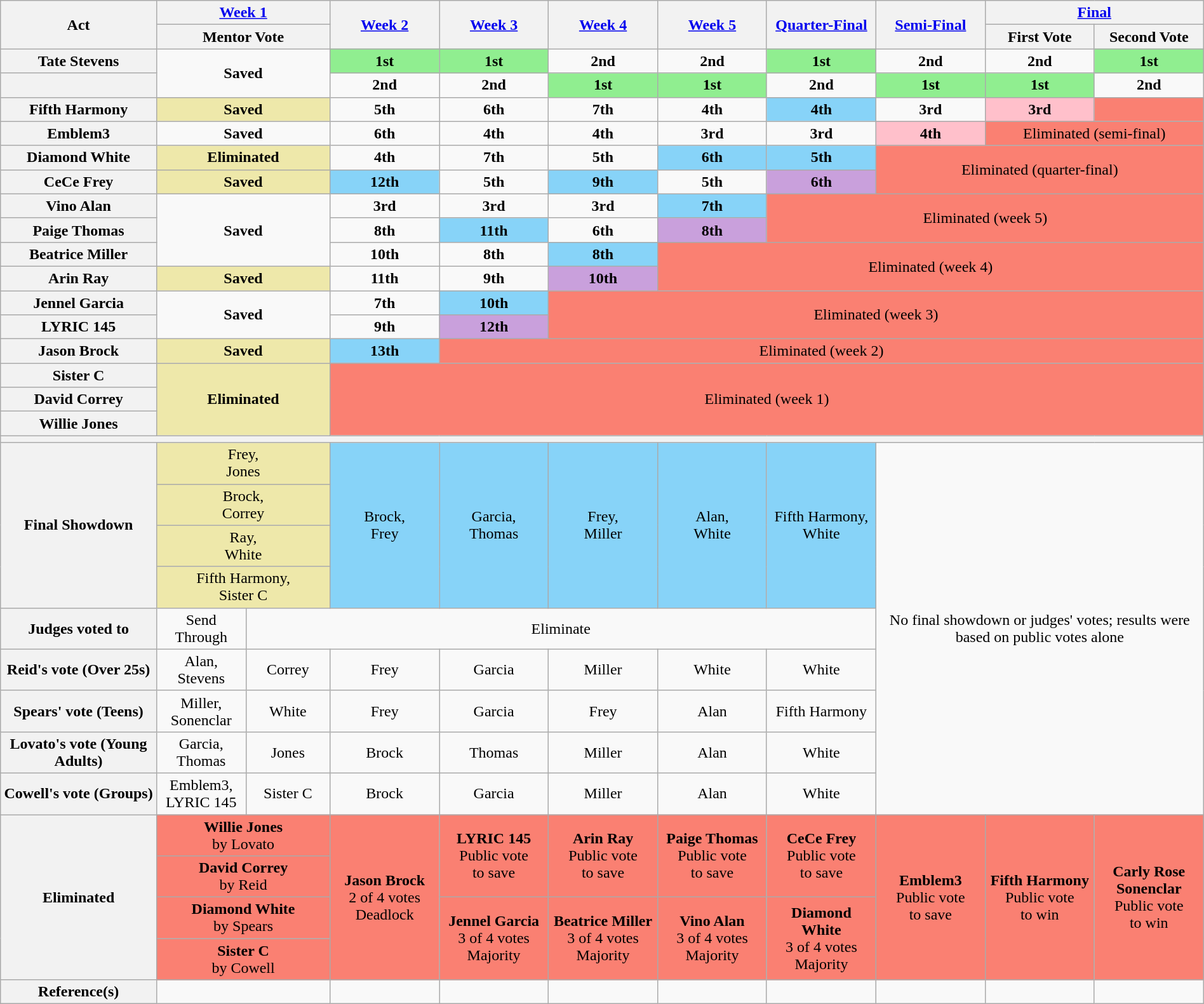<table class="wikitable" style="text-align:center; width:100%">
<tr>
<th style="width:10%" rowspan="2">Act</th>
<th colspan="2"><a href='#'>Week 1</a></th>
<th style="width:7%" rowspan="2"><a href='#'>Week 2</a></th>
<th style="width:7%" rowspan="2"><a href='#'>Week 3</a></th>
<th style="width:7%" rowspan="2"><a href='#'>Week 4</a></th>
<th style="width:7%" rowspan="2"><a href='#'>Week 5</a></th>
<th style="width:7%" rowspan="2"><a href='#'>Quarter-Final</a></th>
<th style="width:7%" rowspan="2"><a href='#'>Semi-Final</a></th>
<th colspan="2"><a href='#'>Final</a></th>
</tr>
<tr>
<th colspan="2" style="width:7%">Mentor Vote</th>
<th style="width:7%">First Vote</th>
<th style="width:7%">Second Vote</th>
</tr>
<tr>
<th scope="row">Tate Stevens</th>
<td rowspan=2 colspan="2"><strong>Saved</strong></td>
<td style="background:lightgreen"><strong>1st</strong></td>
<td style="background:lightgreen"><strong>1st</strong></td>
<td><strong>2nd</strong></td>
<td><strong>2nd</strong></td>
<td style="background:lightgreen"><strong>1st</strong></td>
<td><strong>2nd</strong></td>
<td><strong>2nd</strong></td>
<td style="background:lightgreen"><strong>1st</strong></td>
</tr>
<tr>
<th scope="row"></th>
<td><strong>2nd</strong></td>
<td><strong>2nd</strong></td>
<td style="background:lightgreen"><strong>1st</strong></td>
<td style="background:lightgreen"><strong>1st</strong></td>
<td><strong>2nd</strong></td>
<td style="background:lightgreen"><strong>1st</strong></td>
<td style="background:lightgreen"><strong>1st</strong></td>
<td><strong>2nd</strong></td>
</tr>
<tr>
<th scope="row">Fifth Harmony </th>
<td colspan="2" style="background:#EEE8AA"><strong>Saved</strong></td>
<td><strong>5th</strong></td>
<td><strong>6th</strong></td>
<td><strong>7th</strong></td>
<td><strong>4th</strong></td>
<td style="background:#87D3F8"><strong>4th</strong></td>
<td><strong>3rd</strong></td>
<td style="background:pink"><strong>3rd</strong></td>
<td style="background:salmon"></td>
</tr>
<tr>
<th scope="row">Emblem3</th>
<td colspan="2"><strong>Saved</strong></td>
<td><strong>6th</strong></td>
<td><strong>4th</strong></td>
<td><strong>4th</strong></td>
<td><strong>3rd</strong></td>
<td><strong>3rd</strong></td>
<td style="background:pink"><strong>4th</strong></td>
<td colspan="2" style="background:salmon">Eliminated (semi-final)</td>
</tr>
<tr>
<th scope="row">Diamond White</th>
<td colspan="2" style="background:#EEE8AA"><strong>Eliminated</strong></td>
<td><strong>4th</strong></td>
<td><strong>7th</strong></td>
<td><strong>5th</strong></td>
<td style="background:#87D3F8"><strong>6th</strong></td>
<td style="background:#87D3F8"><strong>5th</strong></td>
<td rowspan=2 colspan="3" style="background:salmon">Eliminated (quarter-final)</td>
</tr>
<tr>
<th scope="row">CeCe Frey</th>
<td colspan="2" style="background:#EEE8AA"><strong>Saved</strong></td>
<td style="background:#87D3F8"><strong>12th</strong></td>
<td><strong>5th</strong></td>
<td style="background:#87D3F8"><strong>9th</strong></td>
<td><strong>5th</strong></td>
<td style="background:#C9A0DC;"><strong>6th</strong></td>
</tr>
<tr>
<th scope="row">Vino Alan</th>
<td rowspan=3 colspan="2"><strong>Saved</strong></td>
<td><strong>3rd</strong></td>
<td><strong>3rd</strong></td>
<td><strong>3rd</strong></td>
<td style="background:#87D3F8"><strong>7th</strong></td>
<td rowspan=2 colspan="4" style="background:salmon">Eliminated (week 5)</td>
</tr>
<tr>
<th scope="row">Paige Thomas</th>
<td><strong>8th</strong></td>
<td style="background:#87D3F8"><strong>11th</strong></td>
<td><strong>6th</strong></td>
<td style="background:#C9A0DC;"><strong>8th</strong></td>
</tr>
<tr>
<th scope="row">Beatrice Miller</th>
<td><strong>10th</strong></td>
<td><strong>8th</strong></td>
<td style="background:#87D3F8"><strong>8th</strong></td>
<td rowspan=2 colspan="5" style="background:salmon">Eliminated (week 4)</td>
</tr>
<tr>
<th scope="row">Arin Ray</th>
<td colspan="2" style="background:#EEE8AA"><strong>Saved</strong></td>
<td><strong>11th</strong></td>
<td><strong>9th</strong></td>
<td style="background:#C9A0DC;"><strong>10th</strong></td>
</tr>
<tr>
<th scope="row">Jennel Garcia</th>
<td rowspan=2 colspan="2"><strong>Saved</strong></td>
<td><strong>7th</strong></td>
<td style="background:#87D3F8"><strong>10th</strong></td>
<td rowspan=2 colspan="6" style="background:salmon">Eliminated (week 3)</td>
</tr>
<tr>
<th scope="row">LYRIC 145</th>
<td><strong>9th</strong></td>
<td style="background:#C9A0DC;"><strong>12th</strong></td>
</tr>
<tr>
<th scope="row">Jason Brock</th>
<td colspan="2" style="background:#EEE8AA"><strong>Saved</strong></td>
<td style="background:#87D3F8"><strong>13th</strong></td>
<td colspan="7" style="background:salmon">Eliminated (week 2)</td>
</tr>
<tr>
<th scope="row">Sister C</th>
<td rowspan=3 colspan="2" style="background:#EEE8AA"><strong>Eliminated</strong></td>
<td rowspan=3 colspan="8" style="background:salmon">Eliminated (week 1)</td>
</tr>
<tr>
<th scope="row">David Correy</th>
</tr>
<tr>
<th scope="row">Willie Jones</th>
</tr>
<tr>
<th colspan="12"></th>
</tr>
<tr>
<th rowspan=4 scope="row">Final Showdown</th>
<td colspan="2" style="background:#EEE8AA">Frey,<br>Jones</td>
<td rowspan=4 style="background:#87D3F8">Brock,<br>Frey</td>
<td rowspan=4 style="background:#87D3F8">Garcia,<br>Thomas</td>
<td rowspan=4 style="background:#87D3F8">Frey,<br>Miller</td>
<td rowspan=4 style="background:#87D3F8">Alan,<br>White</td>
<td rowspan=4 style="background:#87D3F8">Fifth Harmony,<br>White</td>
<td rowspan=9 colspan="4">No final showdown or judges' votes; results were based on public votes alone</td>
</tr>
<tr>
<td colspan="2" style="background:#EEE8AA">Brock,<br>Correy</td>
</tr>
<tr>
<td colspan="2" style="background:#EEE8AA">Ray,<br>White</td>
</tr>
<tr>
<td colspan="2" style="background:#EEE8AA">Fifth Harmony,<br>Sister C</td>
</tr>
<tr>
<th scope="row">Judges voted to</th>
<td>Send Through</td>
<td colspan="6">Eliminate</td>
</tr>
<tr>
<th scope="row">Reid's vote (Over 25s)</th>
<td style="width:5.4%">Alan,<br>Stevens</td>
<td style="width:5.4%">Correy</td>
<td>Frey</td>
<td>Garcia</td>
<td>Miller</td>
<td>White</td>
<td>White</td>
</tr>
<tr>
<th scope="row">Spears' vote (Teens)</th>
<td>Miller,<br>Sonenclar</td>
<td>White</td>
<td>Frey</td>
<td>Garcia</td>
<td>Frey</td>
<td>Alan</td>
<td>Fifth Harmony</td>
</tr>
<tr>
<th scope="row">Lovato's vote (Young Adults)</th>
<td>Garcia,<br>Thomas</td>
<td>Jones</td>
<td>Brock</td>
<td>Thomas</td>
<td>Miller</td>
<td>Alan</td>
<td>White</td>
</tr>
<tr>
<th scope="row">Cowell's vote (Groups)</th>
<td>Emblem3,<br>LYRIC 145</td>
<td>Sister C</td>
<td>Brock</td>
<td>Garcia</td>
<td>Miller</td>
<td>Alan</td>
<td>White</td>
</tr>
<tr>
<th scope="row" rowspan=4>Eliminated</th>
<td style="background:salmon;" colspan="2"><strong>Willie Jones</strong><br>by Lovato</td>
<td style="background:salmon;" rowspan="4"><strong>Jason Brock</strong><br>2 of 4 votes<br>Deadlock</td>
<td style="background:salmon;" rowspan="2"><strong>LYRIC 145</strong><br>Public vote<br>to save</td>
<td style="background:salmon;" rowspan="2"><strong>Arin Ray</strong><br>Public vote<br>to save</td>
<td style="background:salmon;" rowspan="2"><strong>Paige Thomas</strong><br>Public vote<br>to save</td>
<td style="background:salmon;" rowspan="2"><strong>CeCe Frey</strong><br>Public vote<br>to save</td>
<td style="background:salmon;" rowspan="4"><strong>Emblem3</strong><br>Public vote<br>to save</td>
<td style="background:salmon;" rowspan="4"><strong>Fifth Harmony</strong><br>Public vote<br>to win</td>
<td style="background:salmon;" rowspan="4"><strong>Carly Rose Sonenclar</strong><br>Public vote<br>to win</td>
</tr>
<tr>
<td style="background:salmon;" colspan="2"><strong>David Correy</strong><br>by Reid</td>
</tr>
<tr style="background:salmon;">
<td colspan="2"><strong>Diamond White</strong><br>by Spears</td>
<td rowspan="2"><strong>Jennel Garcia</strong><br>3 of 4 votes<br>Majority</td>
<td rowspan="2"><strong>Beatrice Miller</strong><br>3 of 4 votes<br>Majority</td>
<td rowspan="2"><strong>Vino Alan</strong><br>3 of 4 votes<br>Majority</td>
<td rowspan="2"><strong>Diamond White</strong><br>3 of 4 votes<br>Majority</td>
</tr>
<tr>
<td style="background:salmon;" colspan="2"><strong>Sister C</strong><br>by Cowell</td>
</tr>
<tr>
<th scope="row">Reference(s)</th>
<td colspan="2"></td>
<td></td>
<td></td>
<td></td>
<td></td>
<td></td>
<td></td>
<td></td>
<td></td>
</tr>
</table>
